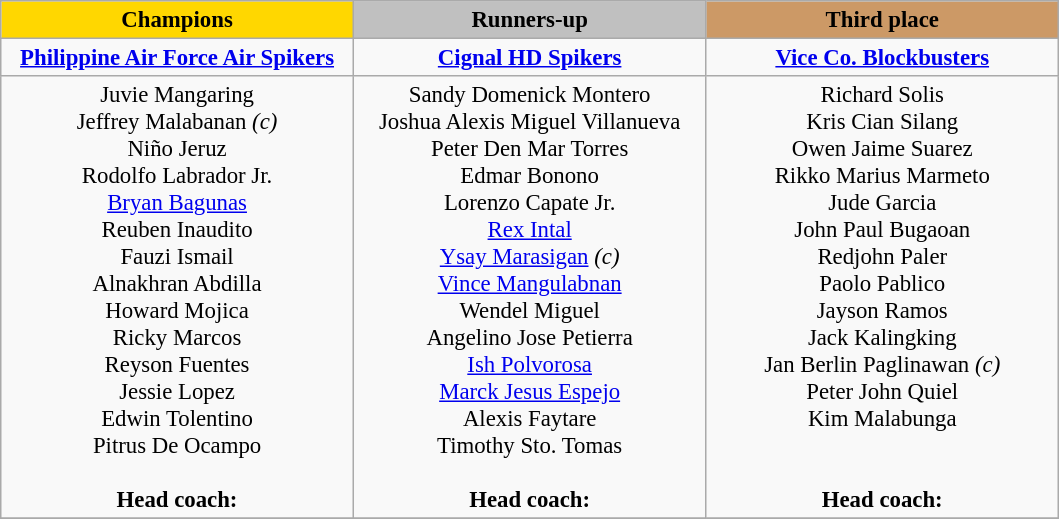<table class="wikitable" style="text-align:center;font-size:95%;">
<tr align=center>
<td style="width:15em;background:gold"> <strong>Champions</strong></td>
<td style="width:15em;background:silver"> <strong>Runners-up</strong></td>
<td style="width:15em;background:#CC9966"> <strong>Third place</strong></td>
</tr>
<tr valign=top>
<td><strong><a href='#'>Philippine Air Force Air Spikers</a></strong></td>
<td><strong><a href='#'>Cignal HD Spikers</a></strong></td>
<td><strong><a href='#'>Vice Co. Blockbusters</a></strong></td>
</tr>
<tr valign=top>
<td>Juvie Mangaring <br> Jeffrey Malabanan <em>(c)</em><br>Niño Jeruz<br>Rodolfo Labrador Jr.<br><a href='#'>Bryan Bagunas</a><br>Reuben Inaudito<br>Fauzi Ismail<br>Alnakhran Abdilla<br>Howard Mojica<br>Ricky Marcos<br>Reyson Fuentes<br>Jessie Lopez<br>Edwin Tolentino<br>Pitrus De Ocampo<br><br><strong>Head coach:</strong> </td>
<td>Sandy Domenick Montero<br>Joshua Alexis Miguel Villanueva<br>Peter Den Mar Torres<br>Edmar Bonono<br>Lorenzo Capate Jr.<br><a href='#'>Rex Intal</a><br><a href='#'>Ysay Marasigan</a> <em>(c)</em><br><a href='#'>Vince Mangulabnan</a><br>Wendel Miguel<br>Angelino Jose Petierra<br><a href='#'>Ish Polvorosa</a><br><a href='#'>Marck Jesus Espejo</a><br>Alexis Faytare<br>Timothy Sto. Tomas<br><br><strong>Head coach:</strong> </td>
<td>Richard Solis<br>Kris Cian Silang<br>Owen Jaime Suarez<br>Rikko Marius Marmeto<br>Jude Garcia<br>John Paul Bugaoan<br>Redjohn Paler<br>Paolo Pablico<br>Jayson Ramos<br>Jack Kalingking<br>Jan Berlin Paglinawan <em>(c)</em><br>Peter John Quiel<br>Kim Malabunga<br><br><br><strong>Head coach:</strong> </td>
</tr>
<tr>
</tr>
</table>
